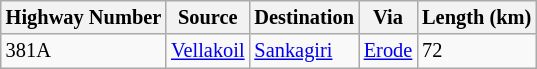<table class="wikitable sortable" style="font-size: 85%">
<tr>
<th>Highway Number</th>
<th>Source</th>
<th>Destination</th>
<th>Via</th>
<th>Length (km)</th>
</tr>
<tr>
<td>381A</td>
<td><a href='#'>Vellakoil</a></td>
<td><a href='#'>Sankagiri</a></td>
<td><a href='#'>Erode</a></td>
<td>72</td>
</tr>
</table>
